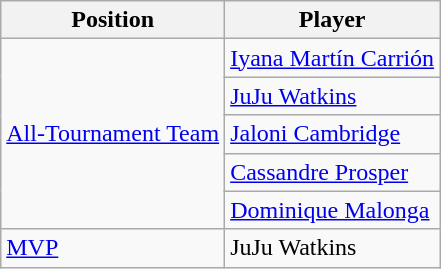<table class="wikitable">
<tr>
<th>Position</th>
<th>Player</th>
</tr>
<tr>
<td rowspan=5><a href='#'>All-Tournament Team</a></td>
<td> <a href='#'>Iyana Martín Carrión</a></td>
</tr>
<tr>
<td> <a href='#'>JuJu Watkins</a></td>
</tr>
<tr>
<td> <a href='#'>Jaloni Cambridge</a></td>
</tr>
<tr>
<td> <a href='#'>Cassandre Prosper</a></td>
</tr>
<tr>
<td> <a href='#'>Dominique Malonga</a></td>
</tr>
<tr>
<td><a href='#'>MVP</a></td>
<td> JuJu Watkins</td>
</tr>
</table>
